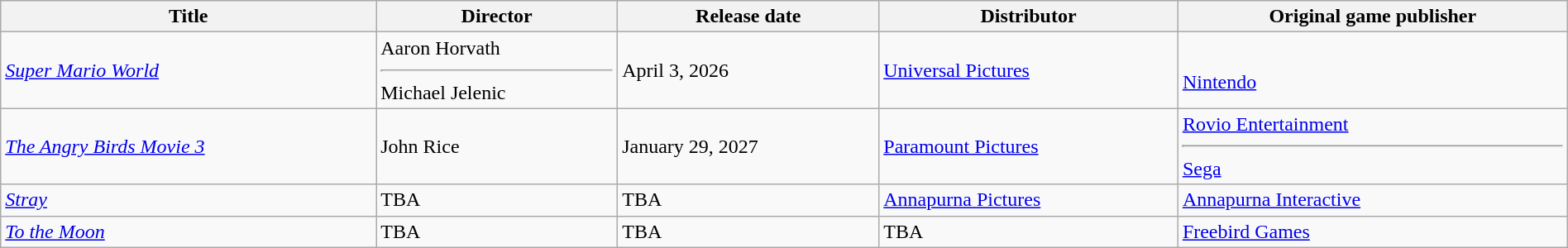<table class="wikitable sortable" style="width:100%;">
<tr>
<th>Title</th>
<th>Director</th>
<th>Release date</th>
<th>Distributor</th>
<th>Original game publisher</th>
</tr>
<tr>
<td><em><a href='#'>Super Mario World</a></em></td>
<td>Aaron Horvath<hr>Michael Jelenic</td>
<td>April 3, 2026</td>
<td><a href='#'>Universal Pictures</a></td>
<td><br><a href='#'>Nintendo</a></td>
</tr>
<tr>
<td><em><a href='#'>The Angry Birds Movie 3</a></em></td>
<td>John Rice</td>
<td>January 29, 2027</td>
<td><a href='#'>Paramount Pictures</a></td>
<td><a href='#'>Rovio Entertainment</a><hr><a href='#'>Sega</a></td>
</tr>
<tr>
<td><em><a href='#'>Stray</a></em></td>
<td>TBA</td>
<td>TBA</td>
<td><a href='#'>Annapurna Pictures</a></td>
<td><a href='#'>Annapurna Interactive</a></td>
</tr>
<tr>
<td><em><a href='#'>To the Moon</a></em></td>
<td>TBA</td>
<td>TBA</td>
<td>TBA</td>
<td><a href='#'>Freebird Games</a></td>
</tr>
</table>
